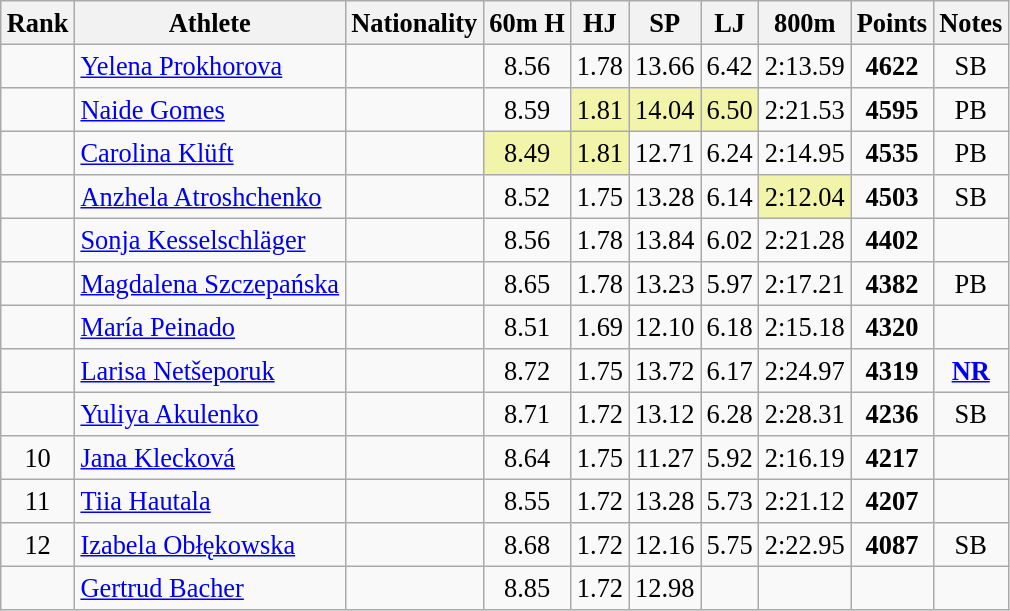<table class="wikitable sortable" style=" text-align:center; font-size:110%;">
<tr>
<th>Rank</th>
<th>Athlete</th>
<th>Nationality</th>
<th>60m H</th>
<th>HJ</th>
<th>SP</th>
<th>LJ</th>
<th>800m</th>
<th>Points</th>
<th>Notes</th>
</tr>
<tr>
<td></td>
<td align=left><a href='#'>Yelena Prokhorova</a></td>
<td align=left></td>
<td>8.56</td>
<td>1.78</td>
<td>13.66</td>
<td>6.42</td>
<td>2:13.59</td>
<td><strong>4622</strong></td>
<td>SB</td>
</tr>
<tr>
<td></td>
<td align=left><a href='#'>Naide Gomes</a></td>
<td align=left></td>
<td>8.59</td>
<td bgcolor=#F2F5A9>1.81</td>
<td bgcolor=#F2F5A9>14.04</td>
<td bgcolor=#F2F5A9>6.50</td>
<td>2:21.53</td>
<td><strong>4595</strong></td>
<td>PB</td>
</tr>
<tr>
<td></td>
<td align=left><a href='#'>Carolina Klüft</a></td>
<td align=left></td>
<td bgcolor=#F2F5A9>8.49</td>
<td bgcolor=#F2F5A9>1.81</td>
<td>12.71</td>
<td>6.24</td>
<td>2:14.95</td>
<td><strong>4535</strong></td>
<td>PB</td>
</tr>
<tr>
<td></td>
<td align=left><a href='#'>Anzhela Atroshchenko</a></td>
<td align=left></td>
<td>8.52</td>
<td>1.75</td>
<td>13.28</td>
<td>6.14</td>
<td bgcolor=#F2F5A9>2:12.04</td>
<td><strong>4503</strong></td>
<td>SB</td>
</tr>
<tr>
<td></td>
<td align=left><a href='#'>Sonja Kesselschläger</a></td>
<td align=left></td>
<td>8.56</td>
<td>1.78</td>
<td>13.84</td>
<td>6.02</td>
<td>2:21.28</td>
<td><strong>4402</strong></td>
<td></td>
</tr>
<tr>
<td></td>
<td align=left><a href='#'>Magdalena Szczepańska</a></td>
<td align=left></td>
<td>8.65</td>
<td>1.78</td>
<td>13.23</td>
<td>5.97</td>
<td>2:17.21</td>
<td><strong>4382</strong></td>
<td>PB</td>
</tr>
<tr>
<td></td>
<td align=left><a href='#'>María Peinado</a></td>
<td align=left></td>
<td>8.51</td>
<td>1.69</td>
<td>12.10</td>
<td>6.18</td>
<td>2:15.18</td>
<td><strong>4320</strong></td>
<td></td>
</tr>
<tr>
<td></td>
<td align=left><a href='#'>Larisa Netšeporuk</a></td>
<td align=left></td>
<td>8.72</td>
<td>1.75</td>
<td>13.72</td>
<td>6.17</td>
<td>2:24.97</td>
<td><strong>4319</strong></td>
<td><strong><a href='#'>NR</a></strong></td>
</tr>
<tr>
<td></td>
<td align=left><a href='#'>Yuliya Akulenko</a></td>
<td align=left></td>
<td>8.71</td>
<td>1.72</td>
<td>13.12</td>
<td>6.28</td>
<td>2:28.31</td>
<td><strong>4236</strong></td>
<td>SB</td>
</tr>
<tr>
<td>10</td>
<td align=left><a href='#'>Jana Klecková</a></td>
<td align=left></td>
<td>8.64</td>
<td>1.75</td>
<td>11.27</td>
<td>5.92</td>
<td>2:16.19</td>
<td><strong>4217</strong></td>
<td></td>
</tr>
<tr>
<td>11</td>
<td align=left><a href='#'>Tiia Hautala</a></td>
<td align=left></td>
<td>8.55</td>
<td>1.72</td>
<td>13.28</td>
<td>5.73</td>
<td>2:21.12</td>
<td><strong>4207</strong></td>
<td></td>
</tr>
<tr>
<td>12</td>
<td align=left><a href='#'>Izabela Obłękowska</a></td>
<td align=left></td>
<td>8.68</td>
<td>1.72</td>
<td>12.16</td>
<td>5.75</td>
<td>2:22.95</td>
<td><strong>4087</strong></td>
<td>SB</td>
</tr>
<tr>
<td></td>
<td align=left><a href='#'>Gertrud Bacher</a></td>
<td align=left></td>
<td>8.85</td>
<td>1.72</td>
<td>12.98</td>
<td></td>
<td></td>
<td><strong></strong></td>
<td></td>
</tr>
</table>
